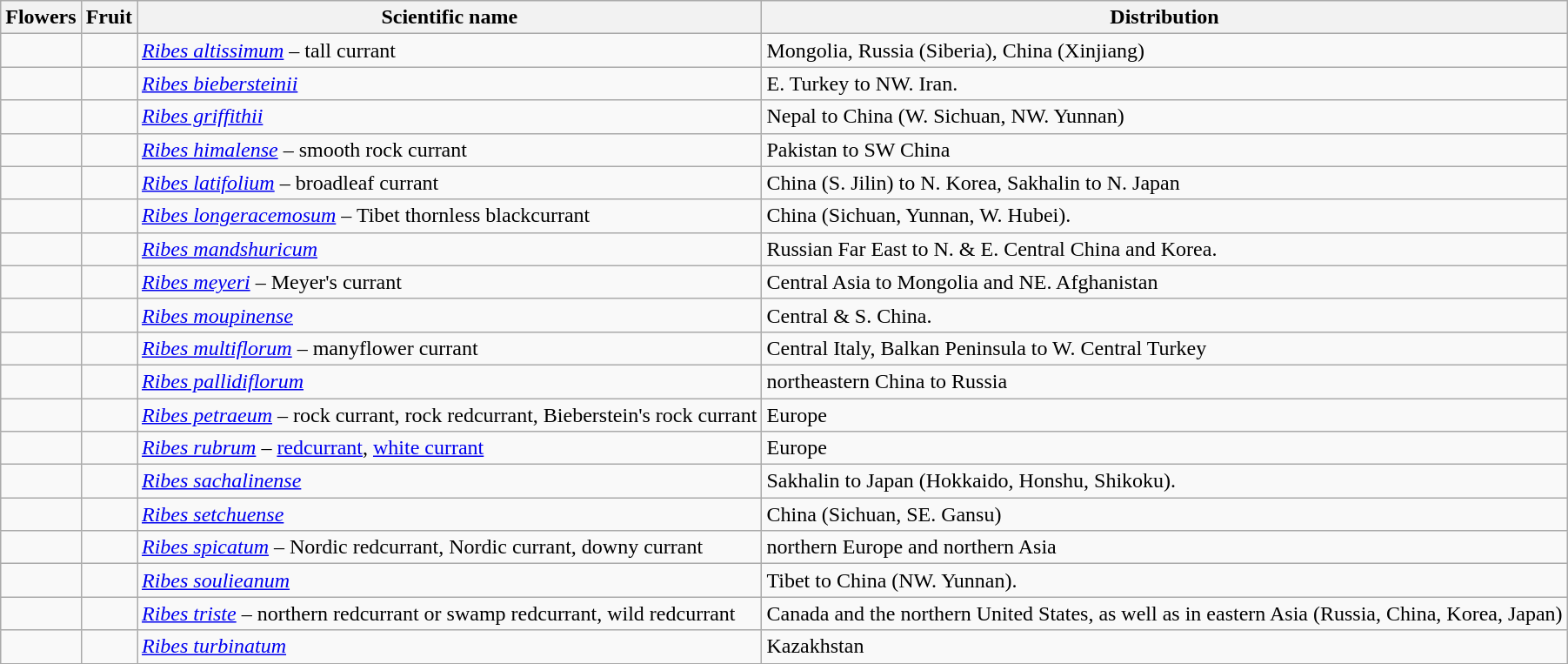<table class="wikitable">
<tr>
<th>Flowers</th>
<th>Fruit</th>
<th>Scientific name</th>
<th>Distribution</th>
</tr>
<tr>
<td></td>
<td></td>
<td><em><a href='#'>Ribes altissimum</a></em>  – tall currant</td>
<td>Mongolia, Russia (Siberia), China (Xinjiang)</td>
</tr>
<tr>
<td></td>
<td></td>
<td><em><a href='#'>Ribes biebersteinii</a></em> </td>
<td>E. Turkey to NW. Iran.</td>
</tr>
<tr>
<td></td>
<td></td>
<td><em><a href='#'>Ribes griffithii</a></em> </td>
<td>Nepal to China (W. Sichuan, NW. Yunnan)</td>
</tr>
<tr>
<td></td>
<td></td>
<td><em><a href='#'>Ribes himalense</a></em> – smooth rock currant</td>
<td>Pakistan to SW China</td>
</tr>
<tr>
<td></td>
<td></td>
<td><em><a href='#'>Ribes latifolium</a></em>  – broadleaf currant</td>
<td>China (S. Jilin) to N. Korea, Sakhalin to N. Japan</td>
</tr>
<tr>
<td></td>
<td></td>
<td><em><a href='#'>Ribes longeracemosum</a></em>  – Tibet thornless blackcurrant</td>
<td>China (Sichuan, Yunnan, W. Hubei).</td>
</tr>
<tr>
<td></td>
<td></td>
<td><em><a href='#'>Ribes mandshuricum</a></em> </td>
<td>Russian Far East to N. & E. Central China and Korea.</td>
</tr>
<tr>
<td></td>
<td></td>
<td><em><a href='#'>Ribes meyeri</a></em>  – Meyer's currant</td>
<td>Central Asia to Mongolia and NE. Afghanistan</td>
</tr>
<tr>
<td></td>
<td></td>
<td><em><a href='#'>Ribes moupinense</a></em> </td>
<td>Central & S. China.</td>
</tr>
<tr>
<td></td>
<td></td>
<td><em><a href='#'>Ribes multiflorum</a></em>  – manyflower currant</td>
<td>Central Italy, Balkan Peninsula to W. Central Turkey</td>
</tr>
<tr>
<td></td>
<td></td>
<td><em><a href='#'>Ribes pallidiflorum</a></em> </td>
<td>northeastern China to Russia</td>
</tr>
<tr>
<td></td>
<td></td>
<td><em><a href='#'>Ribes petraeum</a></em>  – rock currant, rock redcurrant, Bieberstein's rock currant</td>
<td>Europe</td>
</tr>
<tr>
<td></td>
<td></td>
<td><em><a href='#'>Ribes rubrum</a></em>  – <a href='#'>redcurrant</a>, <a href='#'>white currant</a></td>
<td>Europe</td>
</tr>
<tr>
<td></td>
<td></td>
<td><em><a href='#'>Ribes sachalinense</a></em> </td>
<td>Sakhalin to Japan (Hokkaido, Honshu, Shikoku).</td>
</tr>
<tr>
<td></td>
<td></td>
<td><em><a href='#'>Ribes setchuense</a></em> </td>
<td>China (Sichuan, SE. Gansu)</td>
</tr>
<tr>
<td></td>
<td></td>
<td><em><a href='#'>Ribes spicatum</a></em>  – Nordic redcurrant, Nordic currant, downy currant</td>
<td>northern Europe and northern Asia</td>
</tr>
<tr>
<td></td>
<td></td>
<td><em><a href='#'>Ribes soulieanum</a></em> </td>
<td>Tibet to China (NW. Yunnan).</td>
</tr>
<tr>
<td></td>
<td></td>
<td><em><a href='#'>Ribes triste</a></em>  – northern redcurrant or swamp redcurrant, wild redcurrant</td>
<td>Canada and the northern United States, as well as in eastern Asia (Russia, China, Korea, Japan)</td>
</tr>
<tr>
<td></td>
<td></td>
<td><em><a href='#'>Ribes turbinatum</a></em> </td>
<td>Kazakhstan</td>
</tr>
<tr>
</tr>
</table>
